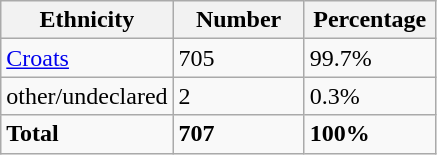<table class="wikitable">
<tr>
<th width="100px">Ethnicity</th>
<th width="80px">Number</th>
<th width="80px">Percentage</th>
</tr>
<tr>
<td><a href='#'>Croats</a></td>
<td>705</td>
<td>99.7%</td>
</tr>
<tr>
<td>other/undeclared</td>
<td>2</td>
<td>0.3%</td>
</tr>
<tr>
<td><strong>Total</strong></td>
<td><strong>707</strong></td>
<td><strong>100%</strong></td>
</tr>
</table>
